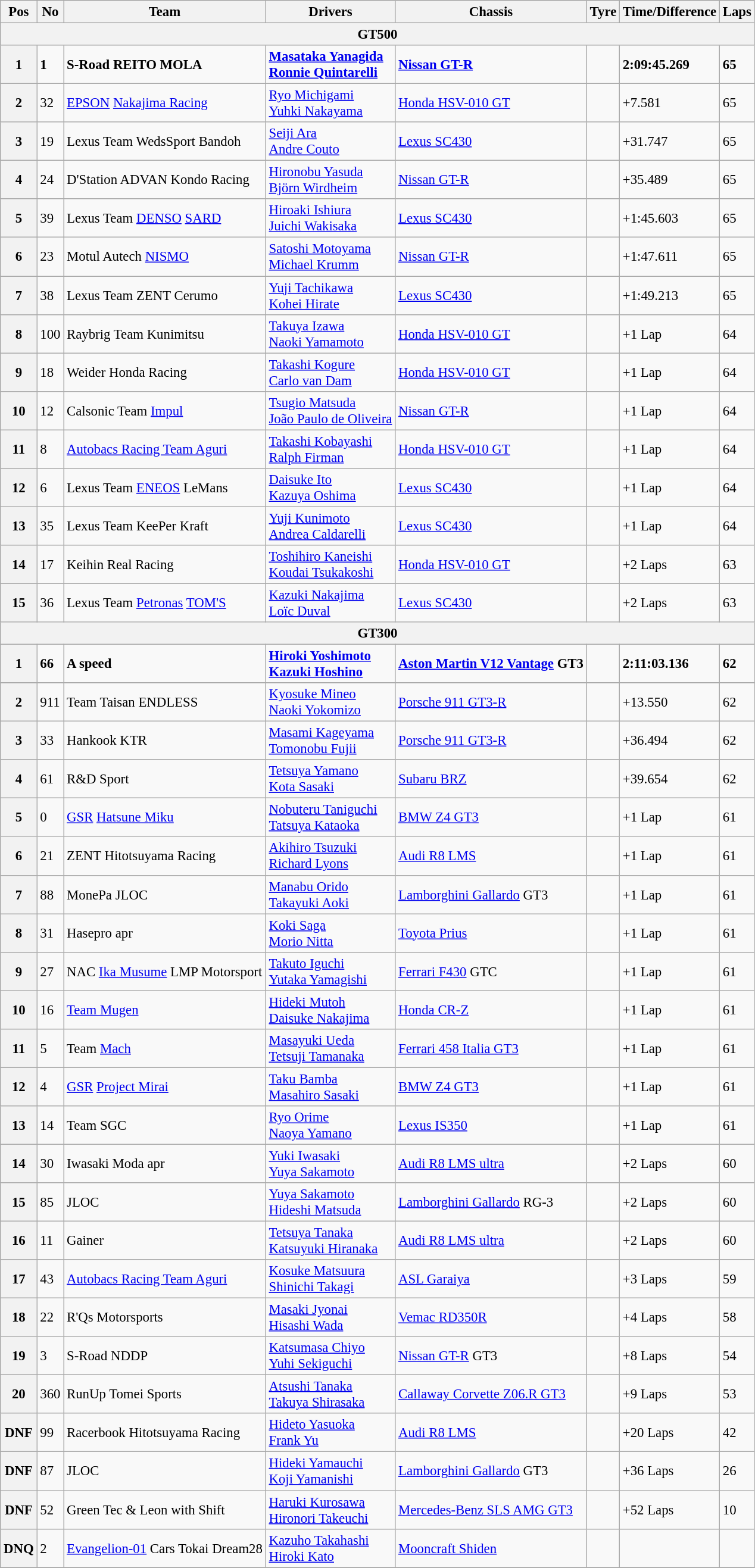<table class="wikitable" style="font-size: 95%;">
<tr>
<th>Pos</th>
<th>No</th>
<th>Team</th>
<th>Drivers</th>
<th>Chassis</th>
<th>Tyre</th>
<th>Time/Difference</th>
<th>Laps</th>
</tr>
<tr>
<th colspan=8><strong>GT500</strong></th>
</tr>
<tr style="font-weight:bold">
<th>1</th>
<td>1</td>
<td>S-Road REITO MOLA</td>
<td> <a href='#'>Masataka Yanagida</a><br> <a href='#'>Ronnie Quintarelli</a></td>
<td><a href='#'>Nissan GT-R</a></td>
<td></td>
<td>2:09:45.269</td>
<td>65</td>
</tr>
<tr style="font-weight:bold">
</tr>
<tr>
<th>2</th>
<td>32</td>
<td><a href='#'>EPSON</a> <a href='#'>Nakajima Racing</a></td>
<td> <a href='#'>Ryo Michigami</a><br> <a href='#'>Yuhki Nakayama</a></td>
<td><a href='#'>Honda HSV-010 GT</a></td>
<td></td>
<td>+7.581</td>
<td>65</td>
</tr>
<tr>
<th>3</th>
<td>19</td>
<td>Lexus Team WedsSport Bandoh</td>
<td> <a href='#'>Seiji Ara</a><br> <a href='#'>Andre Couto</a></td>
<td><a href='#'>Lexus SC430</a></td>
<td></td>
<td>+31.747</td>
<td>65</td>
</tr>
<tr>
<th>4</th>
<td>24</td>
<td>D'Station ADVAN Kondo Racing</td>
<td> <a href='#'>Hironobu Yasuda</a><br> <a href='#'>Björn Wirdheim</a></td>
<td><a href='#'>Nissan GT-R</a></td>
<td></td>
<td>+35.489</td>
<td>65</td>
</tr>
<tr>
<th>5</th>
<td>39</td>
<td>Lexus Team <a href='#'>DENSO</a> <a href='#'>SARD</a></td>
<td> <a href='#'>Hiroaki Ishiura</a><br> <a href='#'>Juichi Wakisaka</a></td>
<td><a href='#'>Lexus SC430</a></td>
<td></td>
<td>+1:45.603</td>
<td>65</td>
</tr>
<tr>
<th>6</th>
<td>23</td>
<td>Motul Autech <a href='#'>NISMO</a></td>
<td> <a href='#'>Satoshi Motoyama</a><br> <a href='#'>Michael Krumm</a></td>
<td><a href='#'>Nissan GT-R</a></td>
<td></td>
<td>+1:47.611</td>
<td>65</td>
</tr>
<tr>
<th>7</th>
<td>38</td>
<td>Lexus Team ZENT Cerumo</td>
<td> <a href='#'>Yuji Tachikawa</a><br> <a href='#'>Kohei Hirate</a></td>
<td><a href='#'>Lexus SC430</a></td>
<td></td>
<td>+1:49.213</td>
<td>65</td>
</tr>
<tr>
<th>8</th>
<td>100</td>
<td>Raybrig Team Kunimitsu</td>
<td> <a href='#'>Takuya Izawa</a><br> <a href='#'>Naoki Yamamoto</a></td>
<td><a href='#'>Honda HSV-010 GT</a></td>
<td></td>
<td>+1 Lap</td>
<td>64</td>
</tr>
<tr>
<th>9</th>
<td>18</td>
<td>Weider Honda Racing</td>
<td> <a href='#'>Takashi Kogure</a><br> <a href='#'>Carlo van Dam</a></td>
<td><a href='#'>Honda HSV-010 GT</a></td>
<td></td>
<td>+1 Lap</td>
<td>64</td>
</tr>
<tr>
<th>10</th>
<td>12</td>
<td>Calsonic Team <a href='#'>Impul</a></td>
<td> <a href='#'>Tsugio Matsuda</a><br> <a href='#'>João Paulo de Oliveira</a></td>
<td><a href='#'>Nissan GT-R</a></td>
<td></td>
<td>+1 Lap</td>
<td>64</td>
</tr>
<tr>
<th>11</th>
<td>8</td>
<td><a href='#'>Autobacs Racing Team Aguri</a></td>
<td> <a href='#'>Takashi Kobayashi</a><br> <a href='#'>Ralph Firman</a></td>
<td><a href='#'>Honda HSV-010 GT</a></td>
<td></td>
<td>+1 Lap</td>
<td>64</td>
</tr>
<tr>
<th>12</th>
<td>6</td>
<td>Lexus Team <a href='#'>ENEOS</a> LeMans</td>
<td> <a href='#'>Daisuke Ito</a><br> <a href='#'>Kazuya Oshima</a></td>
<td><a href='#'>Lexus SC430</a></td>
<td></td>
<td>+1 Lap</td>
<td>64</td>
</tr>
<tr>
<th>13</th>
<td>35</td>
<td>Lexus Team KeePer Kraft</td>
<td> <a href='#'>Yuji Kunimoto</a><br> <a href='#'>Andrea Caldarelli</a></td>
<td><a href='#'>Lexus SC430</a></td>
<td></td>
<td>+1 Lap</td>
<td>64</td>
</tr>
<tr>
<th>14</th>
<td>17</td>
<td>Keihin Real Racing</td>
<td> <a href='#'>Toshihiro Kaneishi</a><br> <a href='#'>Koudai Tsukakoshi</a></td>
<td><a href='#'>Honda HSV-010 GT</a></td>
<td></td>
<td>+2 Laps</td>
<td>63</td>
</tr>
<tr>
<th>15</th>
<td>36</td>
<td>Lexus Team <a href='#'>Petronas</a> <a href='#'>TOM'S</a></td>
<td> <a href='#'>Kazuki Nakajima</a><br> <a href='#'>Loïc Duval</a></td>
<td><a href='#'>Lexus SC430</a></td>
<td></td>
<td>+2 Laps</td>
<td>63</td>
</tr>
<tr>
<th colspan=8><strong>GT300</strong></th>
</tr>
<tr style="font-weight:bold">
<th>1</th>
<td>66</td>
<td>A speed</td>
<td> <a href='#'>Hiroki Yoshimoto</a><br> <a href='#'>Kazuki Hoshino</a></td>
<td><a href='#'>Aston Martin V12 Vantage</a> GT3</td>
<td></td>
<td>2:11:03.136</td>
<td>62</td>
</tr>
<tr style="font-weight:bold">
</tr>
<tr>
<th>2</th>
<td>911</td>
<td>Team Taisan ENDLESS</td>
<td> <a href='#'>Kyosuke Mineo</a><br> <a href='#'>Naoki Yokomizo</a></td>
<td><a href='#'>Porsche 911 GT3-R</a></td>
<td></td>
<td>+13.550</td>
<td>62</td>
</tr>
<tr>
<th>3</th>
<td>33</td>
<td>Hankook KTR</td>
<td> <a href='#'>Masami Kageyama</a><br> <a href='#'>Tomonobu Fujii</a></td>
<td><a href='#'>Porsche 911 GT3-R</a></td>
<td></td>
<td>+36.494</td>
<td>62</td>
</tr>
<tr>
<th>4</th>
<td>61</td>
<td>R&D Sport</td>
<td> <a href='#'>Tetsuya Yamano</a><br> <a href='#'>Kota Sasaki</a></td>
<td><a href='#'>Subaru BRZ</a></td>
<td></td>
<td>+39.654</td>
<td>62</td>
</tr>
<tr>
<th>5</th>
<td>0</td>
<td><a href='#'>GSR</a> <a href='#'>Hatsune Miku</a></td>
<td> <a href='#'>Nobuteru Taniguchi</a><br> <a href='#'>Tatsuya Kataoka</a></td>
<td><a href='#'>BMW Z4 GT3</a></td>
<td></td>
<td>+1 Lap</td>
<td>61</td>
</tr>
<tr>
<th>6</th>
<td>21</td>
<td>ZENT Hitotsuyama Racing</td>
<td> <a href='#'>Akihiro Tsuzuki</a><br> <a href='#'>Richard Lyons</a></td>
<td><a href='#'>Audi R8 LMS</a></td>
<td></td>
<td>+1 Lap</td>
<td>61</td>
</tr>
<tr>
<th>7</th>
<td>88</td>
<td>MonePa JLOC</td>
<td> <a href='#'>Manabu Orido</a><br> <a href='#'>Takayuki Aoki</a></td>
<td><a href='#'>Lamborghini Gallardo</a> GT3</td>
<td></td>
<td>+1 Lap</td>
<td>61</td>
</tr>
<tr>
<th>8</th>
<td>31</td>
<td>Hasepro apr</td>
<td> <a href='#'>Koki Saga</a><br> <a href='#'>Morio Nitta</a></td>
<td><a href='#'>Toyota Prius</a></td>
<td></td>
<td>+1 Lap</td>
<td>61</td>
</tr>
<tr>
<th>9</th>
<td>27</td>
<td>NAC <a href='#'>Ika Musume</a> LMP Motorsport</td>
<td> <a href='#'>Takuto Iguchi</a><br> <a href='#'>Yutaka Yamagishi</a></td>
<td><a href='#'>Ferrari F430</a> GTC</td>
<td></td>
<td>+1 Lap</td>
<td>61</td>
</tr>
<tr>
<th>10</th>
<td>16</td>
<td><a href='#'>Team Mugen</a></td>
<td> <a href='#'>Hideki Mutoh</a><br> <a href='#'>Daisuke Nakajima</a></td>
<td><a href='#'>Honda CR-Z</a></td>
<td></td>
<td>+1 Lap</td>
<td>61</td>
</tr>
<tr>
<th>11</th>
<td>5</td>
<td>Team <a href='#'>Mach</a></td>
<td> <a href='#'>Masayuki Ueda</a><br> <a href='#'>Tetsuji Tamanaka</a></td>
<td><a href='#'>Ferrari 458 Italia GT3</a></td>
<td></td>
<td>+1 Lap</td>
<td>61</td>
</tr>
<tr>
<th>12</th>
<td>4</td>
<td><a href='#'>GSR</a> <a href='#'>Project Mirai</a></td>
<td> <a href='#'>Taku Bamba</a><br> <a href='#'>Masahiro Sasaki</a></td>
<td><a href='#'>BMW Z4 GT3</a></td>
<td></td>
<td>+1 Lap</td>
<td>61</td>
</tr>
<tr>
<th>13</th>
<td>14</td>
<td>Team SGC</td>
<td> <a href='#'>Ryo Orime</a><br> <a href='#'>Naoya Yamano</a></td>
<td><a href='#'>Lexus IS350</a></td>
<td></td>
<td>+1 Lap</td>
<td>61</td>
</tr>
<tr>
<th>14</th>
<td>30</td>
<td>Iwasaki Moda apr</td>
<td> <a href='#'>Yuki Iwasaki</a><br> <a href='#'>Yuya Sakamoto</a></td>
<td><a href='#'>Audi R8 LMS ultra</a></td>
<td></td>
<td>+2 Laps</td>
<td>60</td>
</tr>
<tr>
<th>15</th>
<td>85</td>
<td>JLOC</td>
<td> <a href='#'>Yuya Sakamoto</a><br> <a href='#'>Hideshi Matsuda</a></td>
<td><a href='#'>Lamborghini Gallardo</a> RG-3</td>
<td></td>
<td>+2 Laps</td>
<td>60</td>
</tr>
<tr>
<th>16</th>
<td>11</td>
<td>Gainer</td>
<td> <a href='#'>Tetsuya Tanaka</a><br> <a href='#'>Katsuyuki Hiranaka</a></td>
<td><a href='#'>Audi R8 LMS ultra</a></td>
<td></td>
<td>+2 Laps</td>
<td>60</td>
</tr>
<tr>
<th>17</th>
<td>43</td>
<td><a href='#'>Autobacs Racing Team Aguri</a></td>
<td> <a href='#'>Kosuke Matsuura</a><br> <a href='#'>Shinichi Takagi</a></td>
<td><a href='#'>ASL Garaiya</a></td>
<td></td>
<td>+3 Laps</td>
<td>59</td>
</tr>
<tr>
<th>18</th>
<td>22</td>
<td>R'Qs Motorsports</td>
<td> <a href='#'>Masaki Jyonai</a><br> <a href='#'>Hisashi Wada</a></td>
<td><a href='#'>Vemac RD350R</a></td>
<td></td>
<td>+4 Laps</td>
<td>58</td>
</tr>
<tr>
<th>19</th>
<td>3</td>
<td>S-Road NDDP</td>
<td> <a href='#'>Katsumasa Chiyo</a><br> <a href='#'>Yuhi Sekiguchi</a></td>
<td><a href='#'>Nissan GT-R</a> GT3</td>
<td></td>
<td>+8 Laps</td>
<td>54</td>
</tr>
<tr>
<th>20</th>
<td>360</td>
<td>RunUp Tomei Sports</td>
<td> <a href='#'>Atsushi Tanaka</a><br> <a href='#'>Takuya Shirasaka</a></td>
<td><a href='#'>Callaway Corvette Z06.R GT3</a></td>
<td></td>
<td>+9 Laps</td>
<td>53</td>
</tr>
<tr>
<th>DNF</th>
<td>99</td>
<td>Racerbook Hitotsuyama Racing</td>
<td> <a href='#'>Hideto Yasuoka</a><br> <a href='#'>Frank Yu</a></td>
<td><a href='#'>Audi R8 LMS</a></td>
<td></td>
<td>+20 Laps</td>
<td>42</td>
</tr>
<tr>
<th>DNF</th>
<td>87</td>
<td>JLOC</td>
<td> <a href='#'>Hideki Yamauchi</a><br> <a href='#'>Koji Yamanishi</a></td>
<td><a href='#'>Lamborghini Gallardo</a> GT3</td>
<td></td>
<td>+36 Laps</td>
<td>26</td>
</tr>
<tr>
<th>DNF</th>
<td>52</td>
<td>Green Tec & Leon with Shift</td>
<td> <a href='#'>Haruki Kurosawa</a><br> <a href='#'>Hironori Takeuchi</a></td>
<td><a href='#'>Mercedes-Benz SLS AMG GT3</a></td>
<td></td>
<td>+52 Laps</td>
<td>10</td>
</tr>
<tr>
<th>DNQ</th>
<td>2</td>
<td><a href='#'>Evangelion-01</a> Cars Tokai Dream28</td>
<td> <a href='#'>Kazuho Takahashi</a><br> <a href='#'>Hiroki Kato</a></td>
<td><a href='#'>Mooncraft Shiden</a></td>
<td></td>
<td></td>
<td></td>
</tr>
<tr>
</tr>
</table>
